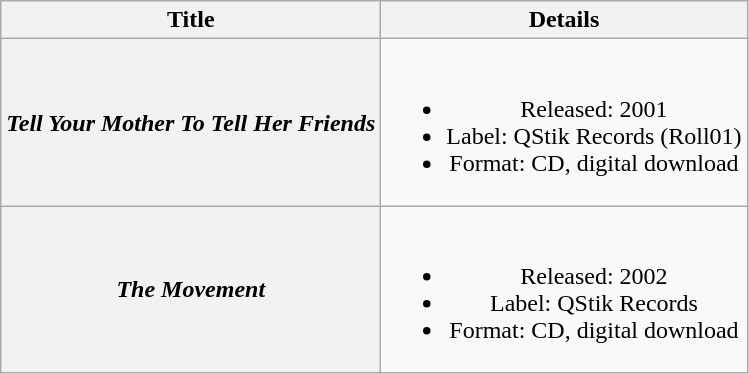<table class="wikitable plainrowheaders" style="text-align:center;" border="1">
<tr>
<th>Title</th>
<th>Details</th>
</tr>
<tr>
<th scope="row"><em>Tell Your Mother To Tell Her Friends</em></th>
<td><br><ul><li>Released: 2001</li><li>Label: QStik Records (Roll01)</li><li>Format: CD, digital download</li></ul></td>
</tr>
<tr>
<th scope="row"><em>The Movement</em></th>
<td><br><ul><li>Released: 2002</li><li>Label: QStik Records</li><li>Format: CD, digital download</li></ul></td>
</tr>
</table>
